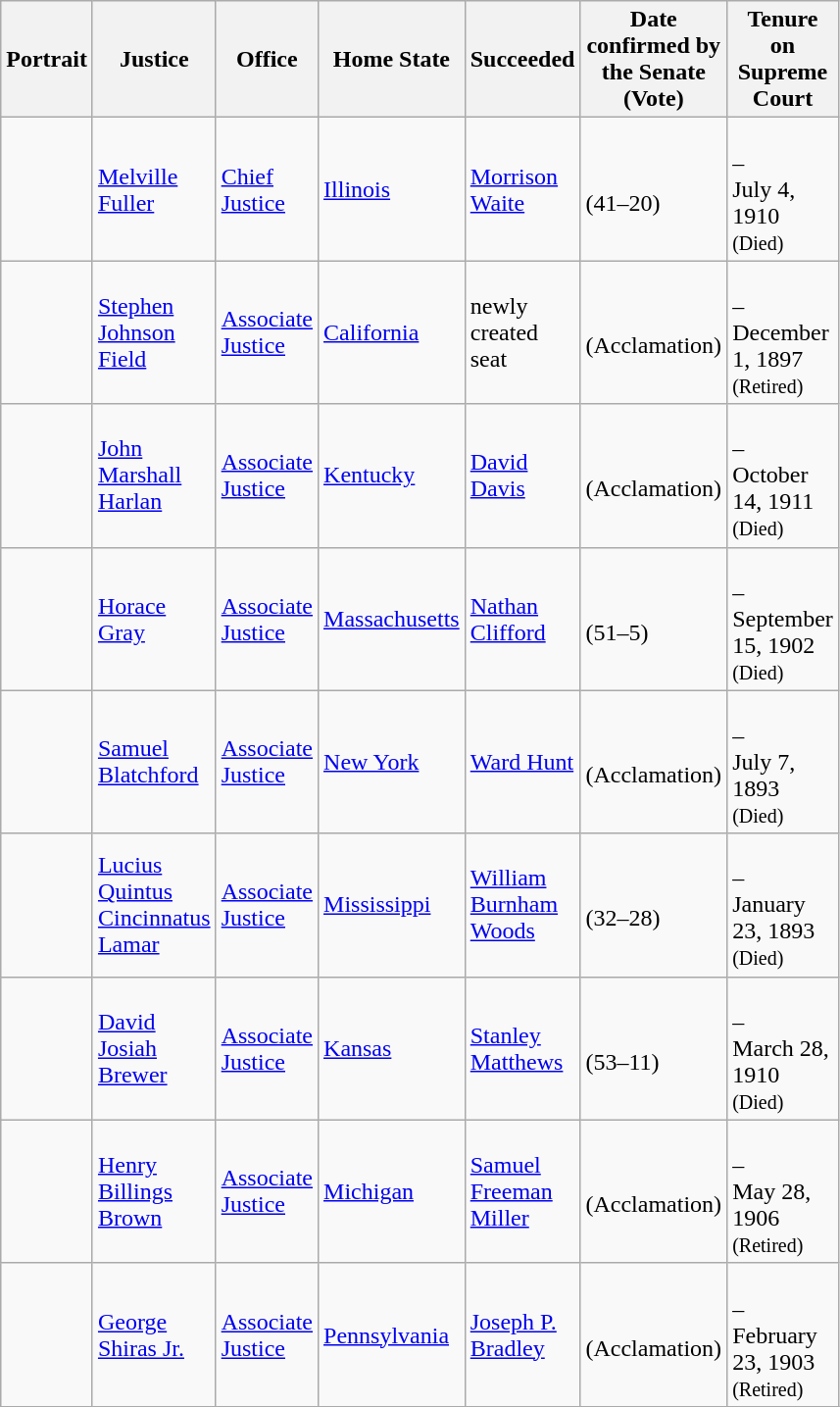<table class="wikitable sortable">
<tr>
<th scope="col" style="width: 10px;">Portrait</th>
<th scope="col" style="width: 10px;">Justice</th>
<th scope="col" style="width: 10px;">Office</th>
<th scope="col" style="width: 10px;">Home State</th>
<th scope="col" style="width: 10px;">Succeeded</th>
<th scope="col" style="width: 10px;">Date confirmed by the Senate<br>(Vote)</th>
<th scope="col" style="width: 10px;">Tenure on Supreme Court</th>
</tr>
<tr>
<td></td>
<td><a href='#'>Melville Fuller</a></td>
<td><a href='#'>Chief Justice</a></td>
<td><a href='#'>Illinois</a></td>
<td><a href='#'>Morrison Waite</a></td>
<td><br>(41–20)</td>
<td><br>–<br>July 4, 1910<br><small>(Died)</small></td>
</tr>
<tr>
<td></td>
<td><a href='#'>Stephen Johnson Field</a></td>
<td><a href='#'>Associate Justice</a></td>
<td><a href='#'>California</a></td>
<td>newly created seat</td>
<td><br>(Acclamation)</td>
<td><br>–<br>December 1, 1897<br><small>(Retired)</small></td>
</tr>
<tr>
<td></td>
<td><a href='#'>John Marshall Harlan</a></td>
<td><a href='#'>Associate Justice</a></td>
<td><a href='#'>Kentucky</a></td>
<td><a href='#'>David Davis</a></td>
<td><br>(Acclamation)</td>
<td><br>–<br>October 14, 1911<br><small>(Died)</small></td>
</tr>
<tr>
<td></td>
<td><a href='#'>Horace Gray</a></td>
<td><a href='#'>Associate Justice</a></td>
<td><a href='#'>Massachusetts</a></td>
<td><a href='#'>Nathan Clifford</a></td>
<td><br>(51–5)</td>
<td><br>–<br>September 15, 1902<br><small>(Died)</small></td>
</tr>
<tr>
<td></td>
<td><a href='#'>Samuel Blatchford</a></td>
<td><a href='#'>Associate Justice</a></td>
<td><a href='#'>New York</a></td>
<td><a href='#'>Ward Hunt</a></td>
<td><br>(Acclamation)</td>
<td><br>–<br>July 7, 1893<br><small>(Died)</small></td>
</tr>
<tr>
<td></td>
<td><a href='#'>Lucius Quintus Cincinnatus Lamar</a></td>
<td><a href='#'>Associate Justice</a></td>
<td><a href='#'>Mississippi</a></td>
<td><a href='#'>William Burnham Woods</a></td>
<td><br>(32–28)</td>
<td><br>–<br>January 23, 1893<br><small>(Died)</small></td>
</tr>
<tr>
<td></td>
<td><a href='#'>David Josiah Brewer</a></td>
<td><a href='#'>Associate Justice</a></td>
<td><a href='#'>Kansas</a></td>
<td><a href='#'>Stanley Matthews</a></td>
<td><br>(53–11)</td>
<td><br>–<br>March 28, 1910<br><small>(Died)</small></td>
</tr>
<tr>
<td></td>
<td><a href='#'>Henry Billings Brown</a></td>
<td><a href='#'>Associate Justice</a></td>
<td><a href='#'>Michigan</a></td>
<td><a href='#'>Samuel Freeman Miller</a></td>
<td><br>(Acclamation)</td>
<td><br>–<br>May 28, 1906<br><small>(Retired)</small></td>
</tr>
<tr>
<td></td>
<td><a href='#'>George Shiras Jr.</a></td>
<td><a href='#'>Associate Justice</a></td>
<td><a href='#'>Pennsylvania</a></td>
<td><a href='#'>Joseph P. Bradley</a></td>
<td><br>(Acclamation)</td>
<td><br>–<br>February 23, 1903<br><small>(Retired)</small></td>
</tr>
<tr>
</tr>
</table>
